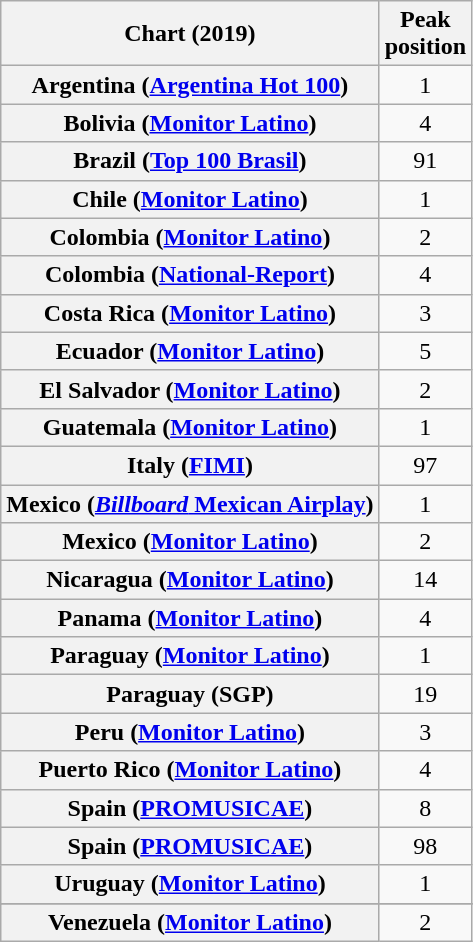<table class="wikitable sortable plainrowheaders" style="text-align:center">
<tr>
<th scope="col">Chart (2019)</th>
<th scope="col">Peak<br>position</th>
</tr>
<tr>
<th scope="row">Argentina (<a href='#'>Argentina Hot 100</a>)</th>
<td>1</td>
</tr>
<tr>
<th scope="row">Bolivia (<a href='#'>Monitor Latino</a>)</th>
<td>4</td>
</tr>
<tr>
<th scope="row">Brazil (<a href='#'>Top 100 Brasil</a>)</th>
<td>91</td>
</tr>
<tr>
<th scope="row">Chile (<a href='#'>Monitor Latino</a>)</th>
<td>1</td>
</tr>
<tr>
<th scope="row">Colombia (<a href='#'>Monitor Latino</a>)</th>
<td>2</td>
</tr>
<tr>
<th scope="row">Colombia (<a href='#'>National-Report</a>)</th>
<td>4</td>
</tr>
<tr>
<th scope="row">Costa Rica (<a href='#'>Monitor Latino</a>)</th>
<td>3</td>
</tr>
<tr>
<th scope="row">Ecuador (<a href='#'>Monitor Latino</a>)</th>
<td>5</td>
</tr>
<tr>
<th scope="row">El Salvador (<a href='#'>Monitor Latino</a>)</th>
<td>2</td>
</tr>
<tr>
<th scope="row">Guatemala (<a href='#'>Monitor Latino</a>)</th>
<td>1</td>
</tr>
<tr>
<th scope="row">Italy (<a href='#'>FIMI</a>)</th>
<td>97</td>
</tr>
<tr>
<th scope="row">Mexico (<a href='#'><em>Billboard</em> Mexican Airplay</a>)</th>
<td>1</td>
</tr>
<tr>
<th scope="row">Mexico (<a href='#'>Monitor Latino</a>)</th>
<td>2</td>
</tr>
<tr>
<th scope="row">Nicaragua (<a href='#'>Monitor Latino</a>)</th>
<td>14</td>
</tr>
<tr>
<th scope="row">Panama (<a href='#'>Monitor Latino</a>)</th>
<td>4</td>
</tr>
<tr>
<th scope="row">Paraguay (<a href='#'>Monitor Latino</a>)</th>
<td>1</td>
</tr>
<tr>
<th scope="row">Paraguay (SGP)</th>
<td>19</td>
</tr>
<tr>
<th scope="row">Peru (<a href='#'>Monitor Latino</a>)</th>
<td>3</td>
</tr>
<tr>
<th scope="row">Puerto Rico (<a href='#'>Monitor Latino</a>)</th>
<td>4</td>
</tr>
<tr>
<th scope="row">Spain (<a href='#'>PROMUSICAE</a>)</th>
<td>8</td>
</tr>
<tr>
<th scope="row">Spain (<a href='#'>PROMUSICAE</a>)<br></th>
<td>98</td>
</tr>
<tr>
<th scope="row">Uruguay (<a href='#'>Monitor Latino</a>)</th>
<td>1</td>
</tr>
<tr>
</tr>
<tr>
</tr>
<tr>
</tr>
<tr>
<th scope="row">Venezuela (<a href='#'>Monitor Latino</a>)</th>
<td>2</td>
</tr>
</table>
